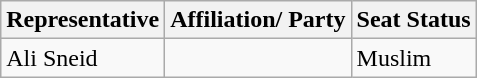<table class="wikitable">
<tr>
<th>Representative</th>
<th>Affiliation/ Party</th>
<th>Seat Status</th>
</tr>
<tr>
<td>Ali Sneid</td>
<td></td>
<td>Muslim</td>
</tr>
</table>
